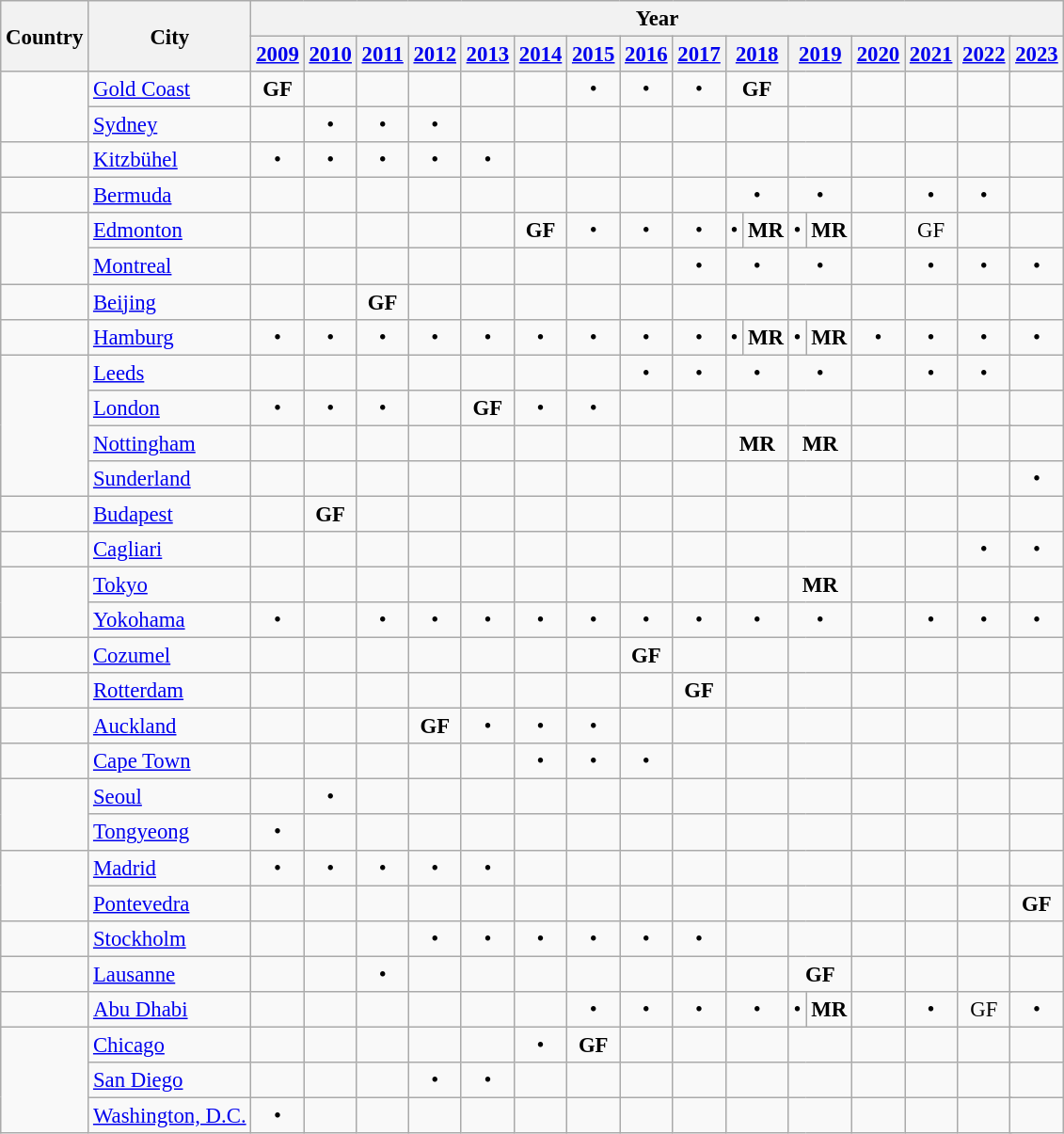<table class="wikitable sortable" style="text-align:center; font-size:95%">
<tr>
<th rowspan="2">Country</th>
<th rowspan="2">City</th>
<th colspan="20">Year</th>
</tr>
<tr>
<th><a href='#'>2009</a></th>
<th><a href='#'>2010</a></th>
<th><a href='#'>2011</a></th>
<th><a href='#'>2012</a></th>
<th><a href='#'>2013</a></th>
<th><a href='#'>2014</a></th>
<th><a href='#'>2015</a></th>
<th><a href='#'>2016</a></th>
<th><a href='#'>2017</a></th>
<th colspan="2"><a href='#'>2018</a></th>
<th colspan="2"><a href='#'>2019</a></th>
<th colspan="2"><a href='#'>2020</a></th>
<th colspan="2"><a href='#'>2021</a></th>
<th colspan="2"><a href='#'>2022</a></th>
<th colspan="2"><a href='#'>2023</a></th>
</tr>
<tr>
<td rowspan="2" align="left"></td>
<td align="left"><a href='#'>Gold Coast</a></td>
<td><strong>GF</strong></td>
<td></td>
<td></td>
<td></td>
<td></td>
<td></td>
<td>•</td>
<td>•</td>
<td>•</td>
<td colspan="2"><strong>GF</strong></td>
<td colspan="2"></td>
<td colspan="2"></td>
<td colspan="2"></td>
<td colspan="2"></td>
<td></td>
</tr>
<tr>
<td align="left"><a href='#'>Sydney</a></td>
<td></td>
<td>•</td>
<td>•</td>
<td>•</td>
<td></td>
<td></td>
<td></td>
<td></td>
<td></td>
<td colspan="2"></td>
<td colspan="2"></td>
<td colspan="2"></td>
<td colspan="2"></td>
<td colspan="2"></td>
<td></td>
</tr>
<tr>
<td align="left"></td>
<td align="left"><a href='#'>Kitzbühel</a></td>
<td>•</td>
<td>•</td>
<td>•</td>
<td>•</td>
<td>•</td>
<td></td>
<td></td>
<td></td>
<td></td>
<td colspan="2"></td>
<td colspan="2"></td>
<td colspan="2"></td>
<td colspan="2"></td>
<td colspan="2"></td>
<td></td>
</tr>
<tr>
<td align="left"></td>
<td align="left"><a href='#'>Bermuda</a></td>
<td></td>
<td></td>
<td></td>
<td></td>
<td></td>
<td></td>
<td></td>
<td></td>
<td></td>
<td colspan="2">•</td>
<td colspan="2">•</td>
<td colspan="2"></td>
<td colspan="2">•</td>
<td colspan="2">•</td>
<td></td>
</tr>
<tr>
<td rowspan="2" align="left"></td>
<td align="left"><a href='#'>Edmonton</a></td>
<td></td>
<td></td>
<td></td>
<td></td>
<td></td>
<td><strong>GF</strong></td>
<td>•</td>
<td>•</td>
<td>•</td>
<td>•</td>
<td><strong>MR</strong></td>
<td>•</td>
<td><strong>MR</strong></td>
<td colspan="2"></td>
<td colspan="2">GF</td>
<td colspan="2"></td>
<td></td>
</tr>
<tr>
<td align="left"><a href='#'>Montreal</a></td>
<td></td>
<td></td>
<td></td>
<td></td>
<td></td>
<td></td>
<td></td>
<td></td>
<td>•</td>
<td colspan="2">•</td>
<td colspan="2">•</td>
<td colspan="2"></td>
<td colspan="2">•</td>
<td colspan="2">•</td>
<td>•</td>
</tr>
<tr>
<td align="left"></td>
<td align="left"><a href='#'>Beijing</a></td>
<td></td>
<td></td>
<td><strong>GF</strong></td>
<td></td>
<td></td>
<td></td>
<td></td>
<td></td>
<td></td>
<td colspan="2"></td>
<td colspan="2"></td>
<td colspan="2"></td>
<td colspan="2"></td>
<td colspan="2"></td>
<td></td>
</tr>
<tr>
<td align="left"></td>
<td align="left"><a href='#'>Hamburg</a></td>
<td>•</td>
<td>•</td>
<td>•</td>
<td>•</td>
<td>•</td>
<td>•</td>
<td>•</td>
<td>•</td>
<td>•</td>
<td>•</td>
<td><strong>MR</strong></td>
<td>•</td>
<td><strong>MR</strong></td>
<td colspan="2">•</td>
<td colspan="2">•</td>
<td colspan="2">•</td>
<td>•</td>
</tr>
<tr>
<td rowspan="4" align="left"></td>
<td align="left"><a href='#'>Leeds</a></td>
<td></td>
<td></td>
<td></td>
<td></td>
<td></td>
<td></td>
<td></td>
<td>•</td>
<td>•</td>
<td colspan="2">•</td>
<td colspan="2">•</td>
<td colspan="2"></td>
<td colspan="2">•</td>
<td colspan="2">•</td>
<td></td>
</tr>
<tr>
<td align="left"><a href='#'>London</a></td>
<td>•</td>
<td>•</td>
<td>•</td>
<td></td>
<td><strong>GF</strong></td>
<td>•</td>
<td>•</td>
<td></td>
<td></td>
<td colspan="2"></td>
<td colspan="2"></td>
<td colspan="2"></td>
<td colspan="2"></td>
<td colspan="2"></td>
<td></td>
</tr>
<tr>
<td align="left"><a href='#'>Nottingham</a></td>
<td></td>
<td></td>
<td></td>
<td></td>
<td></td>
<td></td>
<td></td>
<td></td>
<td></td>
<td colspan="2"><strong>MR</strong></td>
<td colspan="2"><strong>MR</strong></td>
<td colspan="2"></td>
<td colspan="2"></td>
<td colspan="2"></td>
<td></td>
</tr>
<tr>
<td align="left"><a href='#'>Sunderland</a></td>
<td></td>
<td></td>
<td></td>
<td></td>
<td></td>
<td></td>
<td></td>
<td></td>
<td></td>
<td colspan="2"></td>
<td colspan="2"></td>
<td colspan="2"></td>
<td colspan="2"></td>
<td colspan="2"></td>
<td>•</td>
</tr>
<tr>
<td align="left"></td>
<td align="left"><a href='#'>Budapest</a></td>
<td></td>
<td><strong>GF</strong></td>
<td></td>
<td></td>
<td></td>
<td></td>
<td></td>
<td></td>
<td></td>
<td colspan="2"></td>
<td colspan="2"></td>
<td colspan="2"></td>
<td colspan="2"></td>
<td colspan="2"></td>
<td></td>
</tr>
<tr>
<td align="left"></td>
<td align="left"><a href='#'>Cagliari</a></td>
<td></td>
<td></td>
<td></td>
<td></td>
<td></td>
<td></td>
<td></td>
<td></td>
<td></td>
<td colspan="2"></td>
<td colspan="2"></td>
<td colspan="2"></td>
<td colspan="2"></td>
<td colspan="2">•</td>
<td>•</td>
</tr>
<tr>
<td rowspan="2"align="left"></td>
<td align="left"><a href='#'>Tokyo</a></td>
<td></td>
<td></td>
<td></td>
<td></td>
<td></td>
<td></td>
<td></td>
<td></td>
<td></td>
<td colspan="2"></td>
<td colspan="2"><strong>MR</strong></td>
<td colspan="2"></td>
<td colspan="2"></td>
<td colspan="2"></td>
<td></td>
</tr>
<tr>
<td align="left"><a href='#'>Yokohama</a></td>
<td>•</td>
<td></td>
<td>•</td>
<td>•</td>
<td>•</td>
<td>•</td>
<td>•</td>
<td>•</td>
<td>•</td>
<td colspan="2">•</td>
<td colspan="2">•</td>
<td colspan="2"></td>
<td colspan="2">•</td>
<td colspan="2">•</td>
<td>•</td>
</tr>
<tr>
<td align="left"></td>
<td align="left"><a href='#'>Cozumel</a></td>
<td></td>
<td></td>
<td></td>
<td></td>
<td></td>
<td></td>
<td></td>
<td><strong>GF</strong></td>
<td></td>
<td colspan="2"></td>
<td colspan="2"></td>
<td colspan="2"></td>
<td colspan="2"></td>
<td colspan="2"></td>
<td></td>
</tr>
<tr>
<td align="left"></td>
<td align="left"><a href='#'>Rotterdam</a></td>
<td></td>
<td></td>
<td></td>
<td></td>
<td></td>
<td></td>
<td></td>
<td></td>
<td><strong>GF</strong></td>
<td colspan="2"></td>
<td colspan="2"></td>
<td colspan="2"></td>
<td colspan="2"></td>
<td colspan="2"></td>
<td></td>
</tr>
<tr>
<td align="left"></td>
<td align="left"><a href='#'>Auckland</a></td>
<td></td>
<td></td>
<td></td>
<td><strong>GF</strong></td>
<td>•</td>
<td>•</td>
<td>•</td>
<td></td>
<td></td>
<td colspan="2"></td>
<td colspan="2"></td>
<td colspan="2"></td>
<td colspan="2"></td>
<td colspan="2"></td>
<td></td>
</tr>
<tr>
<td align="left"></td>
<td align="left"><a href='#'>Cape Town</a></td>
<td></td>
<td></td>
<td></td>
<td></td>
<td></td>
<td>•</td>
<td>•</td>
<td>•</td>
<td></td>
<td colspan="2"></td>
<td colspan="2"></td>
<td colspan="2"></td>
<td colspan="2"></td>
<td colspan="2"></td>
<td></td>
</tr>
<tr>
<td rowspan="2" align="left"></td>
<td align="left"><a href='#'>Seoul</a></td>
<td></td>
<td>•</td>
<td></td>
<td></td>
<td></td>
<td></td>
<td></td>
<td></td>
<td></td>
<td colspan="2"></td>
<td colspan="2"></td>
<td colspan="2"></td>
<td colspan="2"></td>
<td colspan="2"></td>
<td></td>
</tr>
<tr>
<td align="left"><a href='#'>Tongyeong</a></td>
<td>•</td>
<td></td>
<td></td>
<td></td>
<td></td>
<td></td>
<td></td>
<td></td>
<td></td>
<td colspan="2"></td>
<td colspan="2"></td>
<td colspan="2"></td>
<td colspan="2"></td>
<td colspan="2"></td>
<td></td>
</tr>
<tr>
<td rowspan="2" align="left"></td>
<td align="left"><a href='#'>Madrid</a></td>
<td>•</td>
<td>•</td>
<td>•</td>
<td>•</td>
<td>•</td>
<td></td>
<td></td>
<td></td>
<td></td>
<td colspan="2"></td>
<td colspan="2"></td>
<td colspan="2"></td>
<td colspan="2"></td>
<td colspan="2"></td>
<td></td>
</tr>
<tr>
<td align="left"><a href='#'>Pontevedra</a></td>
<td></td>
<td></td>
<td></td>
<td></td>
<td></td>
<td></td>
<td></td>
<td></td>
<td></td>
<td colspan="2"></td>
<td colspan="2"></td>
<td colspan="2"></td>
<td colspan="2"></td>
<td colspan="2"></td>
<td><strong>GF</strong></td>
</tr>
<tr>
<td align="left"></td>
<td align="left"><a href='#'>Stockholm</a></td>
<td></td>
<td></td>
<td></td>
<td>•</td>
<td>•</td>
<td>•</td>
<td>•</td>
<td>•</td>
<td>•</td>
<td colspan="2"></td>
<td colspan="2"></td>
<td colspan="2"></td>
<td colspan="2"></td>
<td colspan="2"></td>
<td></td>
</tr>
<tr>
<td align="left"></td>
<td align="left"><a href='#'>Lausanne</a></td>
<td></td>
<td></td>
<td>•</td>
<td></td>
<td></td>
<td></td>
<td></td>
<td></td>
<td></td>
<td colspan="2"></td>
<td colspan="2"><strong>GF</strong></td>
<td colspan="2"></td>
<td colspan="2"></td>
<td colspan="2"></td>
<td></td>
</tr>
<tr>
<td align="left"></td>
<td align="left"><a href='#'>Abu Dhabi</a></td>
<td></td>
<td></td>
<td></td>
<td></td>
<td></td>
<td></td>
<td>•</td>
<td>•</td>
<td>•</td>
<td colspan="2">•</td>
<td>•</td>
<td><strong>MR</strong></td>
<td colspan="2"></td>
<td colspan="2">•</td>
<td colspan="2">GF</td>
<td>•</td>
</tr>
<tr>
<td rowspan="3" align="left"></td>
<td align="left"><a href='#'>Chicago</a></td>
<td></td>
<td></td>
<td></td>
<td></td>
<td></td>
<td>•</td>
<td><strong>GF</strong></td>
<td></td>
<td></td>
<td colspan="2"></td>
<td colspan="2"></td>
<td colspan="2"></td>
<td colspan="2"></td>
<td colspan="2"></td>
<td></td>
</tr>
<tr>
<td align="left"><a href='#'>San Diego</a></td>
<td></td>
<td></td>
<td></td>
<td>•</td>
<td>•</td>
<td></td>
<td></td>
<td></td>
<td></td>
<td colspan="2"></td>
<td colspan="2"></td>
<td colspan="2"></td>
<td colspan="2"></td>
<td colspan="2"></td>
<td></td>
</tr>
<tr>
<td align="left"><a href='#'>Washington, D.C.</a></td>
<td>•</td>
<td></td>
<td></td>
<td></td>
<td></td>
<td></td>
<td></td>
<td></td>
<td></td>
<td colspan="2"></td>
<td colspan="2"></td>
<td colspan="2"></td>
<td colspan="2"></td>
<td colspan="2"></td>
<td></td>
</tr>
</table>
